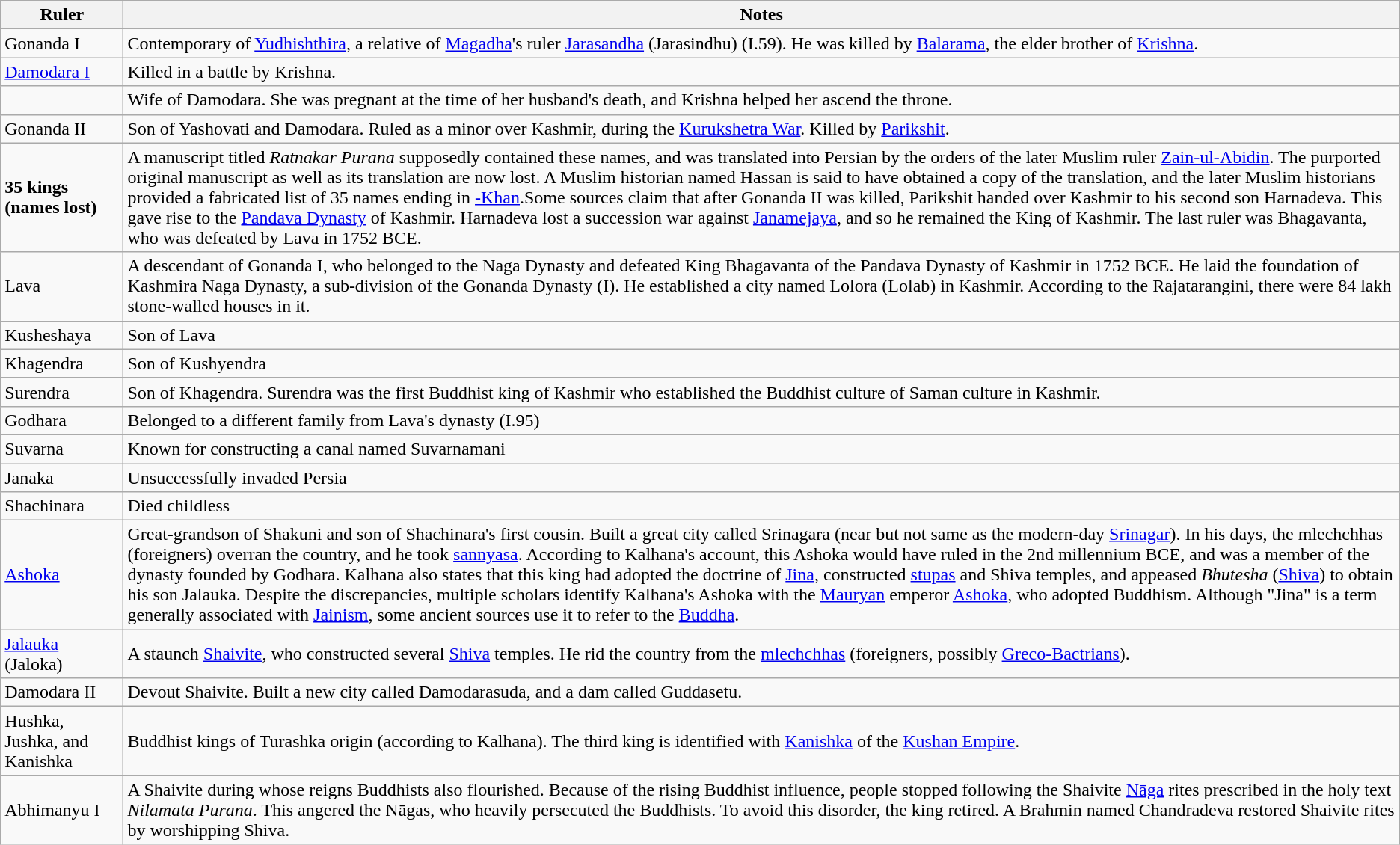<table class="wikitable">
<tr>
<th>Ruler</th>
<th>Notes</th>
</tr>
<tr>
<td>Gonanda I</td>
<td>Contemporary of <a href='#'>Yudhishthira</a>, a relative of <a href='#'>Magadha</a>'s ruler <a href='#'>Jarasandha</a> (Jarasindhu) (I.59). He was killed by <a href='#'>Balarama</a>, the elder brother of <a href='#'>Krishna</a>.</td>
</tr>
<tr>
<td><a href='#'>Damodara I</a></td>
<td>Killed in a battle by Krishna.</td>
</tr>
<tr>
<td></td>
<td>Wife of Damodara. She was pregnant at the time of her husband's death, and Krishna helped her ascend the throne.</td>
</tr>
<tr>
<td>Gonanda II</td>
<td>Son of Yashovati and Damodara. Ruled as a minor over Kashmir, during the <a href='#'>Kurukshetra War</a>. Killed by <a href='#'>Parikshit</a>.</td>
</tr>
<tr>
<td><strong>35 kings<br>(names lost)</strong></td>
<td>A manuscript titled <em>Ratnakar Purana</em> supposedly contained these names, and was translated into Persian by the orders of the later Muslim ruler <a href='#'>Zain-ul-Abidin</a>. The purported original manuscript as well as its translation are now lost. A Muslim historian named Hassan is said to have obtained a copy of the translation, and the later Muslim historians provided a fabricated list of 35 names ending in <a href='#'>-Khan</a>.Some sources claim that after Gonanda II was killed, Parikshit handed over Kashmir to his second son Harnadeva. This gave rise to the <a href='#'>Pandava Dynasty</a> of Kashmir. Harnadeva lost a succession war against <a href='#'>Janamejaya</a>, and so he remained the King of Kashmir. The last ruler was Bhagavanta, who was defeated by Lava in 1752 BCE.</td>
</tr>
<tr>
<td>Lava</td>
<td>A descendant of Gonanda I, who belonged to the Naga Dynasty and defeated King Bhagavanta of the Pandava Dynasty of Kashmir in 1752 BCE. He laid the foundation of Kashmira Naga Dynasty, a sub-division of the Gonanda Dynasty (I). He established a city named Lolora (Lolab) in Kashmir. According to the Rajatarangini, there were 84 lakh stone-walled houses in it.</td>
</tr>
<tr>
<td>Kusheshaya</td>
<td>Son of Lava</td>
</tr>
<tr>
<td>Khagendra</td>
<td>Son of Kushyendra</td>
</tr>
<tr>
<td>Surendra</td>
<td>Son of Khagendra. Surendra was the first Buddhist king of Kashmir who established the Buddhist culture of Saman culture in Kashmir.</td>
</tr>
<tr>
<td>Godhara</td>
<td>Belonged to a different family from Lava's dynasty (I.95)</td>
</tr>
<tr>
<td>Suvarna</td>
<td>Known for constructing a canal named Suvarnamani</td>
</tr>
<tr>
<td>Janaka</td>
<td>Unsuccessfully invaded Persia</td>
</tr>
<tr>
<td>Shachinara</td>
<td>Died childless</td>
</tr>
<tr>
<td><a href='#'>Ashoka</a></td>
<td>Great-grandson of Shakuni and son of Shachinara's first cousin. Built a great city called Srinagara (near but not same as the modern-day <a href='#'>Srinagar</a>). In his days, the mlechchhas (foreigners) overran the country, and he took <a href='#'>sannyasa</a>. According to Kalhana's account, this Ashoka would have ruled in the 2nd millennium BCE, and was a member of the dynasty founded by Godhara. Kalhana also states that this king had adopted the doctrine of <a href='#'>Jina</a>, constructed <a href='#'>stupas</a> and Shiva temples, and appeased <em>Bhutesha</em> (<a href='#'>Shiva</a>) to obtain his son Jalauka. Despite the discrepancies, multiple scholars identify Kalhana's Ashoka with the <a href='#'>Mauryan</a> emperor <a href='#'>Ashoka</a>, who adopted Buddhism. Although "Jina" is a term generally associated with <a href='#'>Jainism</a>, some ancient sources use it to refer to the <a href='#'>Buddha</a>.</td>
</tr>
<tr>
<td><a href='#'>Jalauka</a> (Jaloka)</td>
<td>A staunch <a href='#'>Shaivite</a>, who constructed several <a href='#'>Shiva</a> temples. He rid the country from the <a href='#'>mlechchhas</a> (foreigners, possibly <a href='#'>Greco-Bactrians</a>).</td>
</tr>
<tr>
<td>Damodara II</td>
<td>Devout Shaivite. Built a new city called Damodarasuda, and a dam called Guddasetu.</td>
</tr>
<tr>
<td>Hushka, Jushka, and Kanishka</td>
<td>Buddhist kings of Turashka origin (according to Kalhana). The third king is identified with <a href='#'>Kanishka</a> of the <a href='#'>Kushan Empire</a>.</td>
</tr>
<tr>
<td>Abhimanyu I</td>
<td>A Shaivite during whose reigns Buddhists also flourished. Because of the rising Buddhist influence, people stopped following the Shaivite <a href='#'>Nāga</a> rites prescribed in the holy text <em>Nilamata Purana</em>. This angered the Nāgas, who heavily persecuted the Buddhists. To avoid this disorder, the king retired. A Brahmin named Chandradeva restored Shaivite rites by worshipping Shiva.</td>
</tr>
</table>
